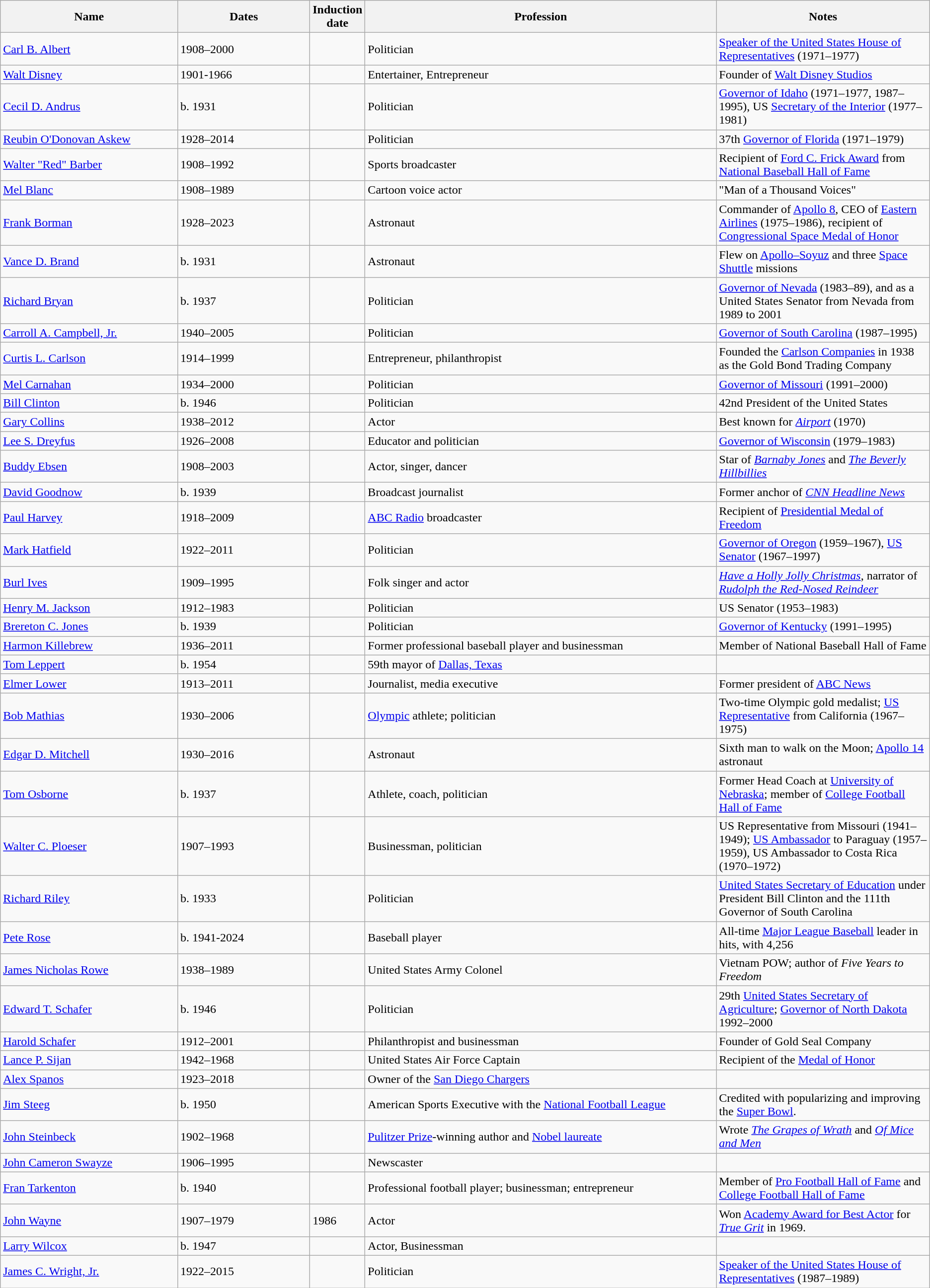<table class=wikitable>
<tr>
<th width="20%">Name</th>
<th width="15%">Dates</th>
<th>Induction date</th>
<th width="40%">Profession</th>
<th width="24%">Notes</th>
</tr>
<tr>
<td><a href='#'>Carl B. Albert</a></td>
<td>1908–2000</td>
<td></td>
<td>Politician</td>
<td><a href='#'>Speaker of the United States House of Representatives</a> (1971–1977)</td>
</tr>
<tr>
<td><a href='#'>Walt Disney</a></td>
<td>1901-1966</td>
<td></td>
<td>Entertainer, Entrepreneur</td>
<td>Founder of <a href='#'>Walt Disney Studios</a></td>
</tr>
<tr>
<td><a href='#'>Cecil D. Andrus</a></td>
<td>b. 1931</td>
<td></td>
<td>Politician</td>
<td><a href='#'>Governor of Idaho</a> (1971–1977, 1987–1995), US <a href='#'>Secretary of the Interior</a> (1977–1981)</td>
</tr>
<tr>
<td><a href='#'>Reubin O'Donovan Askew</a></td>
<td>1928–2014</td>
<td></td>
<td>Politician</td>
<td>37th <a href='#'>Governor of Florida</a> (1971–1979)</td>
</tr>
<tr>
<td><a href='#'>Walter "Red" Barber</a></td>
<td>1908–1992</td>
<td></td>
<td>Sports broadcaster</td>
<td>Recipient of <a href='#'>Ford C. Frick Award</a> from <a href='#'>National Baseball Hall of Fame</a></td>
</tr>
<tr>
<td><a href='#'>Mel Blanc</a></td>
<td>1908–1989</td>
<td></td>
<td>Cartoon voice actor</td>
<td>"Man of a Thousand Voices"</td>
</tr>
<tr>
<td><a href='#'>Frank Borman</a></td>
<td>1928–2023</td>
<td></td>
<td>Astronaut</td>
<td>Commander of <a href='#'>Apollo 8</a>, CEO of <a href='#'>Eastern Airlines</a> (1975–1986), recipient of <a href='#'>Congressional Space Medal of Honor</a></td>
</tr>
<tr>
<td><a href='#'>Vance D. Brand</a></td>
<td>b. 1931</td>
<td></td>
<td>Astronaut</td>
<td>Flew on <a href='#'>Apollo–Soyuz</a> and three <a href='#'>Space Shuttle</a> missions</td>
</tr>
<tr>
<td><a href='#'>Richard Bryan</a></td>
<td>b. 1937</td>
<td></td>
<td>Politician</td>
<td><a href='#'>Governor of Nevada</a> (1983–89), and as a United States Senator from Nevada from 1989 to 2001</td>
</tr>
<tr>
<td><a href='#'>Carroll A. Campbell, Jr.</a></td>
<td>1940–2005</td>
<td></td>
<td>Politician</td>
<td><a href='#'>Governor of South Carolina</a> (1987–1995)</td>
</tr>
<tr>
<td><a href='#'>Curtis L. Carlson</a></td>
<td>1914–1999</td>
<td></td>
<td>Entrepreneur, philanthropist</td>
<td>Founded the <a href='#'>Carlson Companies</a> in 1938 as the Gold Bond Trading Company</td>
</tr>
<tr>
<td><a href='#'>Mel Carnahan</a></td>
<td>1934–2000</td>
<td></td>
<td>Politician</td>
<td><a href='#'>Governor of Missouri</a> (1991–2000)</td>
</tr>
<tr>
<td><a href='#'>Bill Clinton</a></td>
<td>b. 1946</td>
<td></td>
<td>Politician</td>
<td>42nd President of the United States</td>
</tr>
<tr>
<td><a href='#'>Gary Collins</a></td>
<td>1938–2012</td>
<td></td>
<td>Actor</td>
<td>Best known for <em><a href='#'>Airport</a></em> (1970)</td>
</tr>
<tr>
<td><a href='#'>Lee S. Dreyfus</a></td>
<td>1926–2008</td>
<td></td>
<td>Educator and politician</td>
<td><a href='#'>Governor of Wisconsin</a> (1979–1983)</td>
</tr>
<tr>
<td><a href='#'>Buddy Ebsen</a></td>
<td>1908–2003</td>
<td></td>
<td>Actor, singer, dancer</td>
<td>Star of <em><a href='#'>Barnaby Jones</a></em> and <em><a href='#'>The Beverly Hillbillies</a></em></td>
</tr>
<tr>
<td><a href='#'>David Goodnow</a></td>
<td>b. 1939</td>
<td></td>
<td>Broadcast journalist</td>
<td>Former anchor of <em><a href='#'>CNN Headline News</a></em></td>
</tr>
<tr>
<td><a href='#'>Paul Harvey</a></td>
<td>1918–2009</td>
<td></td>
<td><a href='#'>ABC Radio</a> broadcaster</td>
<td>Recipient of <a href='#'>Presidential Medal of Freedom</a></td>
</tr>
<tr>
<td><a href='#'>Mark Hatfield</a></td>
<td>1922–2011</td>
<td></td>
<td>Politician</td>
<td><a href='#'>Governor of Oregon</a> (1959–1967), <a href='#'>US Senator</a> (1967–1997)</td>
</tr>
<tr>
<td><a href='#'>Burl Ives</a></td>
<td>1909–1995</td>
<td></td>
<td>Folk singer and actor</td>
<td><em><a href='#'>Have a Holly Jolly Christmas</a></em>, narrator of <em><a href='#'>Rudolph the Red-Nosed Reindeer</a></em></td>
</tr>
<tr>
<td><a href='#'>Henry M. Jackson</a></td>
<td>1912–1983</td>
<td></td>
<td>Politician</td>
<td>US Senator (1953–1983)</td>
</tr>
<tr>
<td><a href='#'>Brereton C. Jones</a></td>
<td>b. 1939</td>
<td></td>
<td>Politician</td>
<td><a href='#'>Governor of Kentucky</a> (1991–1995)</td>
</tr>
<tr>
<td><a href='#'>Harmon Killebrew</a></td>
<td>1936–2011</td>
<td></td>
<td>Former professional baseball player and businessman</td>
<td>Member of National Baseball Hall of Fame</td>
</tr>
<tr>
<td><a href='#'>Tom Leppert</a></td>
<td>b. 1954</td>
<td></td>
<td>59th mayor of <a href='#'>Dallas, Texas</a></td>
<td></td>
</tr>
<tr>
<td><a href='#'>Elmer Lower</a></td>
<td>1913–2011</td>
<td></td>
<td>Journalist, media executive</td>
<td>Former president of <a href='#'>ABC News</a></td>
</tr>
<tr>
<td><a href='#'>Bob Mathias</a></td>
<td>1930–2006</td>
<td></td>
<td><a href='#'>Olympic</a> athlete; politician</td>
<td>Two-time Olympic gold medalist; <a href='#'>US Representative</a> from California (1967–1975)</td>
</tr>
<tr>
<td><a href='#'>Edgar D. Mitchell</a></td>
<td>1930–2016</td>
<td></td>
<td>Astronaut</td>
<td>Sixth man to walk on the Moon; <a href='#'>Apollo 14</a> astronaut</td>
</tr>
<tr>
<td><a href='#'>Tom Osborne</a></td>
<td>b. 1937</td>
<td></td>
<td>Athlete, coach, politician</td>
<td>Former Head Coach at <a href='#'>University of Nebraska</a>; member of <a href='#'>College Football Hall of Fame</a></td>
</tr>
<tr>
<td><a href='#'>Walter C. Ploeser</a></td>
<td>1907–1993</td>
<td></td>
<td>Businessman, politician</td>
<td>US Representative from Missouri (1941–1949); <a href='#'>US Ambassador</a> to Paraguay (1957–1959), US Ambassador to Costa Rica (1970–1972)</td>
</tr>
<tr>
<td><a href='#'>Richard Riley</a></td>
<td>b. 1933</td>
<td></td>
<td>Politician</td>
<td><a href='#'>United States Secretary of Education</a> under President Bill Clinton and the 111th Governor of South Carolina</td>
</tr>
<tr>
<td><a href='#'>Pete Rose</a></td>
<td>b. 1941-2024</td>
<td></td>
<td>Baseball player</td>
<td>All-time <a href='#'>Major League Baseball</a> leader in hits, with 4,256</td>
</tr>
<tr>
<td><a href='#'>James Nicholas Rowe</a></td>
<td>1938–1989</td>
<td></td>
<td>United States Army Colonel</td>
<td>Vietnam POW; author of <em>Five Years to Freedom</em></td>
</tr>
<tr>
<td><a href='#'>Edward T. Schafer</a></td>
<td>b. 1946</td>
<td></td>
<td>Politician</td>
<td>29th <a href='#'>United States Secretary of Agriculture</a>; <a href='#'>Governor of North Dakota</a> 1992–2000</td>
</tr>
<tr>
<td><a href='#'>Harold Schafer</a></td>
<td>1912–2001</td>
<td></td>
<td>Philanthropist and businessman</td>
<td>Founder of Gold Seal Company</td>
</tr>
<tr>
<td><a href='#'>Lance P. Sijan</a></td>
<td>1942–1968</td>
<td></td>
<td>United States Air Force Captain</td>
<td>Recipient of the <a href='#'>Medal of Honor</a></td>
</tr>
<tr>
<td><a href='#'>Alex Spanos</a></td>
<td>1923–2018</td>
<td></td>
<td>Owner of the <a href='#'>San Diego Chargers</a></td>
<td></td>
</tr>
<tr>
<td><a href='#'>Jim Steeg</a></td>
<td>b. 1950</td>
<td></td>
<td>American Sports Executive with the <a href='#'>National Football League</a></td>
<td>Credited with popularizing and improving the <a href='#'>Super Bowl</a>.</td>
</tr>
<tr>
<td><a href='#'>John Steinbeck</a></td>
<td>1902–1968</td>
<td></td>
<td><a href='#'>Pulitzer Prize</a>-winning author and <a href='#'>Nobel laureate</a></td>
<td>Wrote <em><a href='#'>The Grapes of Wrath</a></em> and <em><a href='#'>Of Mice and Men</a></em></td>
</tr>
<tr>
<td><a href='#'>John Cameron Swayze</a></td>
<td>1906–1995</td>
<td></td>
<td>Newscaster</td>
<td></td>
</tr>
<tr>
<td><a href='#'>Fran Tarkenton</a></td>
<td>b. 1940</td>
<td></td>
<td>Professional football player; businessman; entrepreneur</td>
<td>Member of <a href='#'>Pro Football Hall of Fame</a> and <a href='#'>College Football Hall of Fame</a></td>
</tr>
<tr>
<td><a href='#'>John Wayne</a></td>
<td>1907–1979</td>
<td>1986</td>
<td>Actor</td>
<td>Won <a href='#'>Academy Award for Best Actor</a> for <em><a href='#'>True Grit</a></em> in 1969.</td>
</tr>
<tr>
<td><a href='#'>Larry Wilcox</a></td>
<td>b. 1947</td>
<td></td>
<td>Actor, Businessman</td>
<td></td>
</tr>
<tr>
<td><a href='#'>James C. Wright, Jr.</a></td>
<td>1922–2015</td>
<td></td>
<td>Politician</td>
<td><a href='#'>Speaker of the United States House of Representatives</a> (1987–1989)</td>
</tr>
</table>
